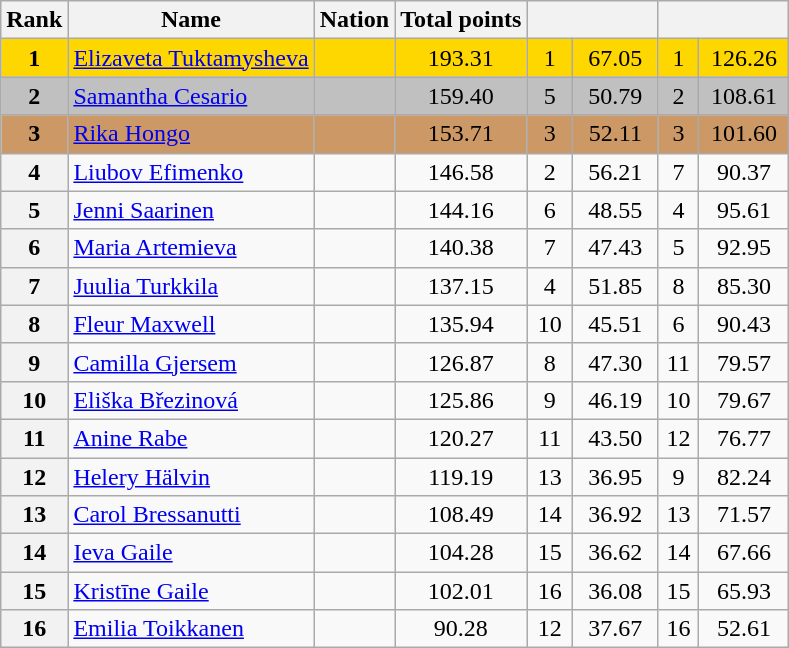<table class="wikitable sortable">
<tr>
<th>Rank</th>
<th>Name</th>
<th>Nation</th>
<th>Total points</th>
<th colspan="2" width="80px"></th>
<th colspan="2" width="80px"></th>
</tr>
<tr bgcolor="gold">
<td align="center"><strong>1</strong></td>
<td><a href='#'>Elizaveta Tuktamysheva</a></td>
<td></td>
<td align="center">193.31</td>
<td align="center">1</td>
<td align="center">67.05</td>
<td align="center">1</td>
<td align="center">126.26</td>
</tr>
<tr bgcolor="silver">
<td align="center"><strong>2</strong></td>
<td><a href='#'>Samantha Cesario</a></td>
<td></td>
<td align="center">159.40</td>
<td align="center">5</td>
<td align="center">50.79</td>
<td align="center">2</td>
<td align="center">108.61</td>
</tr>
<tr bgcolor="cc9966">
<td align="center"><strong>3</strong></td>
<td><a href='#'>Rika Hongo</a></td>
<td></td>
<td align="center">153.71</td>
<td align="center">3</td>
<td align="center">52.11</td>
<td align="center">3</td>
<td align="center">101.60</td>
</tr>
<tr>
<th>4</th>
<td><a href='#'>Liubov Efimenko</a></td>
<td></td>
<td align="center">146.58</td>
<td align="center">2</td>
<td align="center">56.21</td>
<td align="center">7</td>
<td align="center">90.37</td>
</tr>
<tr>
<th>5</th>
<td><a href='#'>Jenni Saarinen</a></td>
<td></td>
<td align="center">144.16</td>
<td align="center">6</td>
<td align="center">48.55</td>
<td align="center">4</td>
<td align="center">95.61</td>
</tr>
<tr>
<th>6</th>
<td><a href='#'>Maria Artemieva</a></td>
<td></td>
<td align="center">140.38</td>
<td align="center">7</td>
<td align="center">47.43</td>
<td align="center">5</td>
<td align="center">92.95</td>
</tr>
<tr>
<th>7</th>
<td><a href='#'>Juulia Turkkila</a></td>
<td></td>
<td align="center">137.15</td>
<td align="center">4</td>
<td align="center">51.85</td>
<td align="center">8</td>
<td align="center">85.30</td>
</tr>
<tr>
<th>8</th>
<td><a href='#'>Fleur Maxwell</a></td>
<td></td>
<td align="center">135.94</td>
<td align="center">10</td>
<td align="center">45.51</td>
<td align="center">6</td>
<td align="center">90.43</td>
</tr>
<tr>
<th>9</th>
<td><a href='#'>Camilla Gjersem</a></td>
<td></td>
<td align="center">126.87</td>
<td align="center">8</td>
<td align="center">47.30</td>
<td align="center">11</td>
<td align="center">79.57</td>
</tr>
<tr>
<th>10</th>
<td><a href='#'>Eliška Březinová</a></td>
<td></td>
<td align="center">125.86</td>
<td align="center">9</td>
<td align="center">46.19</td>
<td align="center">10</td>
<td align="center">79.67</td>
</tr>
<tr>
<th>11</th>
<td><a href='#'>Anine Rabe</a></td>
<td></td>
<td align="center">120.27</td>
<td align="center">11</td>
<td align="center">43.50</td>
<td align="center">12</td>
<td align="center">76.77</td>
</tr>
<tr>
<th>12</th>
<td><a href='#'>Helery Hälvin</a></td>
<td></td>
<td align="center">119.19</td>
<td align="center">13</td>
<td align="center">36.95</td>
<td align="center">9</td>
<td align="center">82.24</td>
</tr>
<tr>
<th>13</th>
<td><a href='#'>Carol Bressanutti</a></td>
<td></td>
<td align="center">108.49</td>
<td align="center">14</td>
<td align="center">36.92</td>
<td align="center">13</td>
<td align="center">71.57</td>
</tr>
<tr>
<th>14</th>
<td><a href='#'>Ieva Gaile</a></td>
<td></td>
<td align="center">104.28</td>
<td align="center">15</td>
<td align="center">36.62</td>
<td align="center">14</td>
<td align="center">67.66</td>
</tr>
<tr>
<th>15</th>
<td><a href='#'>Kristīne Gaile</a></td>
<td></td>
<td align="center">102.01</td>
<td align="center">16</td>
<td align="center">36.08</td>
<td align="center">15</td>
<td align="center">65.93</td>
</tr>
<tr>
<th>16</th>
<td><a href='#'>Emilia Toikkanen</a></td>
<td></td>
<td align="center">90.28</td>
<td align="center">12</td>
<td align="center">37.67</td>
<td align="center">16</td>
<td align="center">52.61</td>
</tr>
</table>
